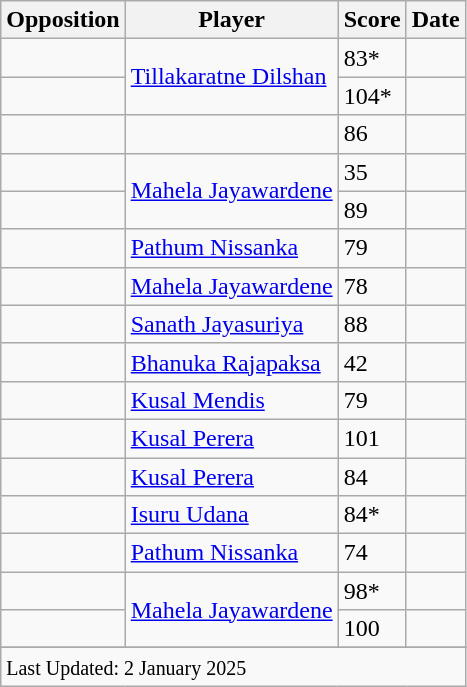<table class="wikitable sortable">
<tr>
<th>Opposition</th>
<th>Player</th>
<th>Score</th>
<th>Date</th>
</tr>
<tr>
<td></td>
<td rowspan=2><a href='#'>Tillakaratne Dilshan</a></td>
<td>83*</td>
<td></td>
</tr>
<tr>
<td></td>
<td>104*</td>
<td></td>
</tr>
<tr>
<td></td>
<td></td>
<td>86</td>
<td></td>
</tr>
<tr>
<td></td>
<td rowspan=2><a href='#'>Mahela Jayawardene</a></td>
<td>35</td>
<td></td>
</tr>
<tr>
<td></td>
<td>89</td>
<td></td>
</tr>
<tr>
<td></td>
<td><a href='#'>Pathum Nissanka</a></td>
<td>79</td>
<td></td>
</tr>
<tr>
<td></td>
<td><a href='#'>Mahela Jayawardene</a></td>
<td>78</td>
<td></td>
</tr>
<tr>
<td></td>
<td><a href='#'>Sanath Jayasuriya</a></td>
<td>88</td>
<td></td>
</tr>
<tr>
<td></td>
<td><a href='#'>Bhanuka Rajapaksa</a></td>
<td>42</td>
<td></td>
</tr>
<tr>
<td></td>
<td><a href='#'>Kusal Mendis</a></td>
<td>79</td>
<td></td>
</tr>
<tr>
<td></td>
<td><a href='#'>Kusal Perera</a></td>
<td>101</td>
<td></td>
</tr>
<tr>
<td></td>
<td><a href='#'>Kusal Perera</a></td>
<td>84</td>
<td></td>
</tr>
<tr>
<td></td>
<td><a href='#'>Isuru Udana</a></td>
<td>84*</td>
<td></td>
</tr>
<tr>
<td></td>
<td><a href='#'>Pathum Nissanka</a></td>
<td>74</td>
<td></td>
</tr>
<tr>
<td></td>
<td rowspan=2><a href='#'>Mahela Jayawardene</a></td>
<td>98*</td>
<td></td>
</tr>
<tr>
<td></td>
<td>100</td>
<td></td>
</tr>
<tr>
</tr>
<tr class=sortbottom>
<td colspan=5><small>Last Updated: 2 January 2025</small></td>
</tr>
</table>
